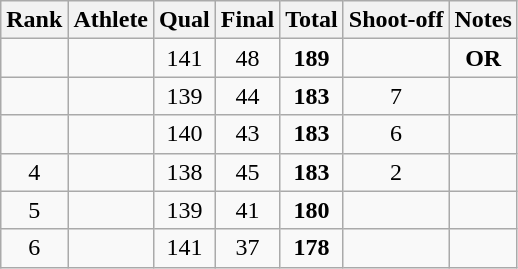<table class="wikitable sortable" style="text-align: center">
<tr>
<th>Rank</th>
<th>Athlete</th>
<th>Qual</th>
<th>Final</th>
<th>Total</th>
<th>Shoot-off</th>
<th>Notes</th>
</tr>
<tr>
<td></td>
<td align=left></td>
<td>141</td>
<td>48</td>
<td><strong>189</strong></td>
<td></td>
<td><strong>OR</strong></td>
</tr>
<tr>
<td></td>
<td align=left></td>
<td>139</td>
<td>44</td>
<td><strong>183</strong></td>
<td>7</td>
<td></td>
</tr>
<tr>
<td></td>
<td align=left></td>
<td>140</td>
<td>43</td>
<td><strong>183</strong></td>
<td>6</td>
<td></td>
</tr>
<tr>
<td>4</td>
<td align=left></td>
<td>138</td>
<td>45</td>
<td><strong>183</strong></td>
<td>2</td>
<td></td>
</tr>
<tr>
<td>5</td>
<td align=left></td>
<td>139</td>
<td>41</td>
<td><strong>180</strong></td>
<td></td>
<td></td>
</tr>
<tr>
<td>6</td>
<td align=left></td>
<td>141</td>
<td>37</td>
<td><strong>178</strong></td>
<td></td>
<td></td>
</tr>
</table>
